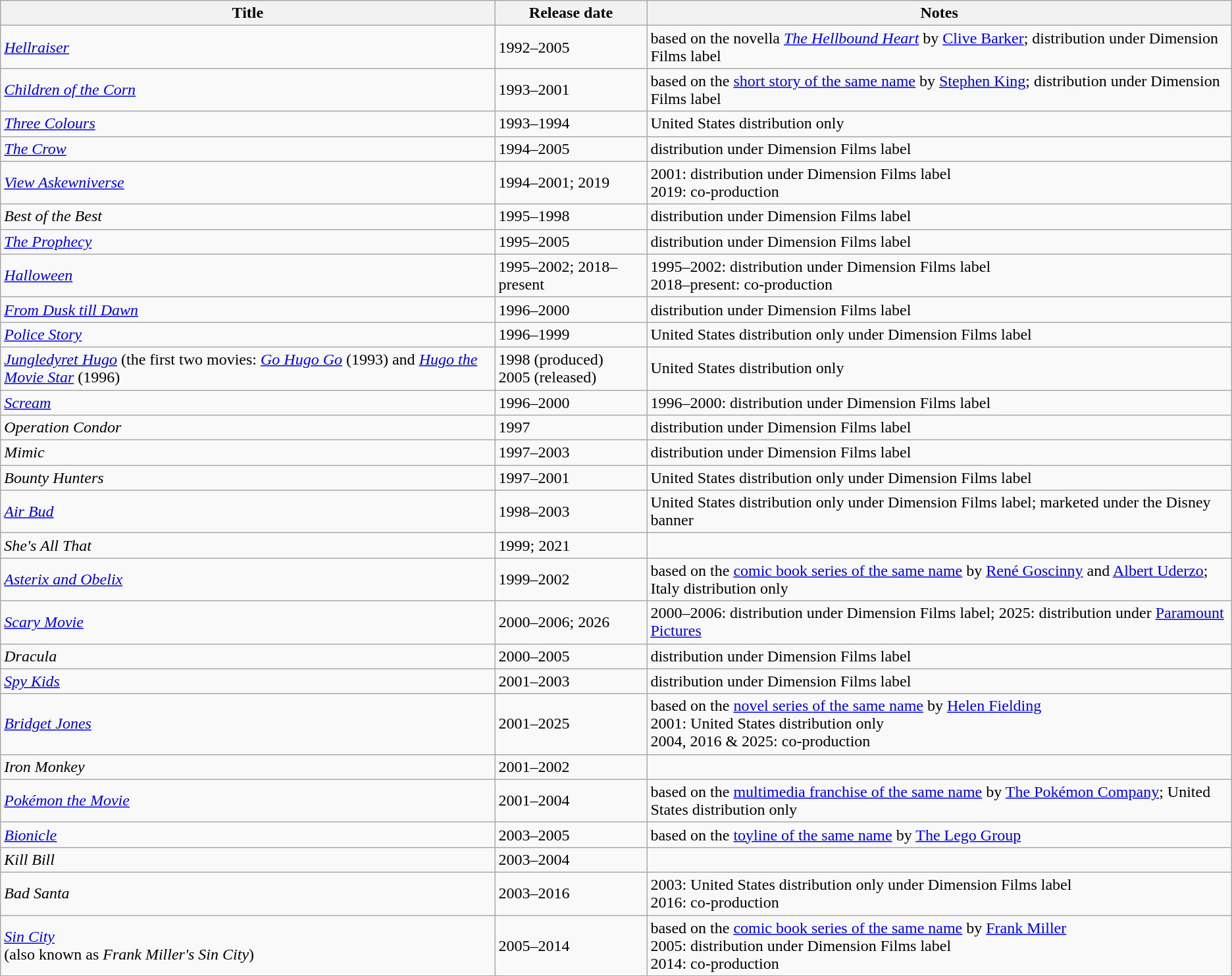<table class="wikitable sortable">
<tr>
<th>Title</th>
<th>Release date</th>
<th>Notes</th>
</tr>
<tr>
<td><em><a href='#'>Hellraiser</a></em></td>
<td>1992–2005</td>
<td>based on the novella <em><a href='#'>The Hellbound Heart</a></em> by <a href='#'>Clive Barker</a>; distribution under Dimension Films label</td>
</tr>
<tr>
<td><em><a href='#'>Children of the Corn</a></em></td>
<td>1993–2001</td>
<td>based on the <a href='#'>short story of the same name</a> by <a href='#'>Stephen King</a>; distribution under Dimension Films label</td>
</tr>
<tr>
<td><em><a href='#'>Three Colours</a></em></td>
<td>1993–1994</td>
<td>United States distribution only</td>
</tr>
<tr>
<td><em><a href='#'>The Crow</a></em></td>
<td>1994–2005</td>
<td>distribution under Dimension Films label</td>
</tr>
<tr>
<td><em><a href='#'>View Askewniverse</a></em></td>
<td>1994–2001; 2019</td>
<td>2001: distribution under Dimension Films label<br>2019: co-production</td>
</tr>
<tr>
<td><em>Best of the Best</em></td>
<td>1995–1998</td>
<td>distribution under Dimension Films label</td>
</tr>
<tr>
<td><em><a href='#'>The Prophecy</a></em></td>
<td>1995–2005</td>
<td>distribution under Dimension Films label</td>
</tr>
<tr>
<td><em><a href='#'>Halloween</a></em></td>
<td>1995–2002; 2018–present</td>
<td>1995–2002: distribution under Dimension Films label<br>2018–present: co-production</td>
</tr>
<tr>
<td><em><a href='#'>From Dusk till Dawn</a></em></td>
<td>1996–2000</td>
<td>distribution under Dimension Films label</td>
</tr>
<tr>
<td><em><a href='#'>Police Story</a></em></td>
<td>1996–1999</td>
<td>United States distribution only under Dimension Films label</td>
</tr>
<tr>
<td><em><a href='#'>Jungledyret Hugo</a></em> (the first two movies: <em><a href='#'>Go Hugo Go</a></em> (1993) and <em><a href='#'>Hugo the Movie Star</a></em> (1996)</td>
<td>1998 (produced)<br>2005 (released)</td>
<td>United States distribution only</td>
</tr>
<tr>
<td><em><a href='#'>Scream</a></em></td>
<td>1996–2000</td>
<td>1996–2000: distribution under Dimension Films label</td>
</tr>
<tr>
<td><em>Operation Condor</em></td>
<td>1997</td>
<td>distribution under Dimension Films label</td>
</tr>
<tr>
<td><em>Mimic</em></td>
<td>1997–2003</td>
<td>distribution under Dimension Films label</td>
</tr>
<tr>
<td><em>Bounty Hunters</em></td>
<td>1997–2001</td>
<td>United States distribution only under Dimension Films label</td>
</tr>
<tr>
<td><em><a href='#'>Air Bud</a></em></td>
<td>1998–2003</td>
<td>United States distribution only under Dimension Films label; marketed under the Disney banner</td>
</tr>
<tr>
<td><em>She's All That</em></td>
<td>1999; 2021</td>
<td></td>
</tr>
<tr>
<td><em><a href='#'>Asterix and Obelix</a></em></td>
<td>1999–2002</td>
<td>based on the <a href='#'>comic book series of the same name</a> by <a href='#'>René Goscinny</a> and <a href='#'>Albert Uderzo</a>; Italy distribution only</td>
</tr>
<tr>
<td><em><a href='#'>Scary Movie</a></em></td>
<td>2000–2006; 2026</td>
<td>2000–2006: distribution under Dimension Films label; 2025: distribution under <a href='#'>Paramount Pictures</a></td>
</tr>
<tr>
<td><em>Dracula</em></td>
<td>2000–2005</td>
<td>distribution under Dimension Films label</td>
</tr>
<tr>
<td><em><a href='#'>Spy Kids</a></em></td>
<td>2001–2003</td>
<td>distribution under Dimension Films label</td>
</tr>
<tr>
<td><em><a href='#'>Bridget Jones</a></em></td>
<td>2001–2025</td>
<td>based on the <a href='#'>novel series of the same name</a> by <a href='#'>Helen Fielding</a><br>2001: United States distribution only<br>2004, 2016 & 2025: co-production</td>
</tr>
<tr>
<td><em>Iron Monkey</em></td>
<td>2001–2002</td>
<td></td>
</tr>
<tr>
<td><em><a href='#'>Pokémon the Movie</a></em></td>
<td>2001–2004</td>
<td>based on the <a href='#'>multimedia franchise of the same name</a> by <a href='#'>The Pokémon Company</a>; United States distribution only</td>
</tr>
<tr>
<td><em><a href='#'>Bionicle</a></em></td>
<td>2003–2005</td>
<td>based on the <a href='#'>toyline of the same name</a> by <a href='#'>The Lego Group</a></td>
</tr>
<tr>
<td><em>Kill Bill</em></td>
<td>2003–2004</td>
<td></td>
</tr>
<tr>
<td><em>Bad Santa</em></td>
<td>2003–2016</td>
<td>2003: United States distribution only under Dimension Films label<br>2016: co-production</td>
</tr>
<tr>
<td><em><a href='#'>Sin City</a></em><br>(also known as <em>Frank Miller's Sin City</em>)</td>
<td>2005–2014</td>
<td>based on the <a href='#'>comic book series of the same name</a> by <a href='#'>Frank Miller</a><br>2005: distribution under Dimension Films label<br>2014: co-production</td>
</tr>
</table>
